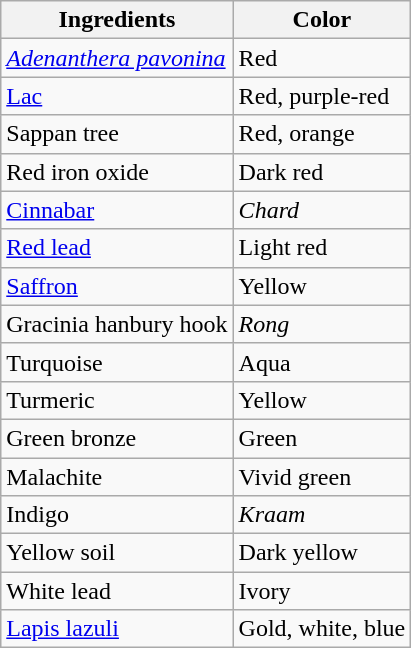<table class="wikitable">
<tr>
<th>Ingredients</th>
<th>Color</th>
</tr>
<tr>
<td><em><a href='#'>Adenanthera pavonina</a></em></td>
<td>Red</td>
</tr>
<tr>
<td><a href='#'>Lac</a></td>
<td>Red, purple-red</td>
</tr>
<tr>
<td>Sappan tree</td>
<td>Red, orange</td>
</tr>
<tr>
<td>Red iron oxide</td>
<td>Dark red</td>
</tr>
<tr>
<td><a href='#'>Cinnabar</a></td>
<td><em>Chard</em></td>
</tr>
<tr>
<td><a href='#'>Red lead</a></td>
<td>Light red</td>
</tr>
<tr>
<td><a href='#'>Saffron</a></td>
<td>Yellow</td>
</tr>
<tr>
<td>Gracinia hanbury hook</td>
<td><em>Rong</em></td>
</tr>
<tr>
<td>Turquoise</td>
<td>Aqua</td>
</tr>
<tr>
<td>Turmeric</td>
<td>Yellow</td>
</tr>
<tr>
<td>Green bronze</td>
<td>Green</td>
</tr>
<tr>
<td>Malachite</td>
<td>Vivid green</td>
</tr>
<tr>
<td>Indigo</td>
<td><em>Kraam</em></td>
</tr>
<tr>
<td>Yellow soil</td>
<td>Dark yellow</td>
</tr>
<tr>
<td>White lead</td>
<td>Ivory</td>
</tr>
<tr>
<td><a href='#'>Lapis lazuli</a></td>
<td>Gold, white, blue</td>
</tr>
</table>
